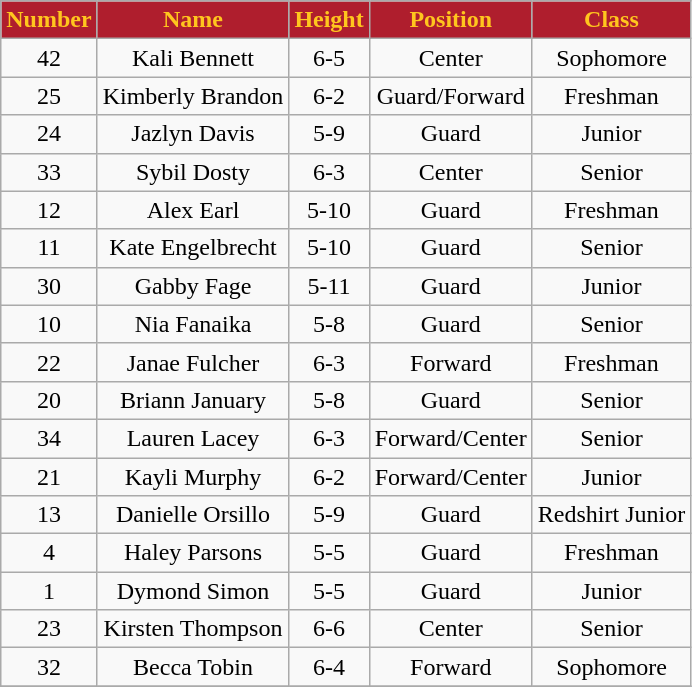<table class="wikitable" style="text-align:center">
<tr>
<th style=" background:#AF1E2D;color:#FFC61E;">Number</th>
<th style=" background:#AF1E2D;color:#FFC61E;">Name</th>
<th style=" background:#AF1E2D;color:#FFC61E;">Height</th>
<th style=" background:#AF1E2D;color:#FFC61E;">Position</th>
<th style=" background:#AF1E2D;color:#FFC61E;">Class</th>
</tr>
<tr>
<td>42</td>
<td>Kali Bennett</td>
<td>6-5</td>
<td>Center</td>
<td>Sophomore</td>
</tr>
<tr>
<td>25</td>
<td>Kimberly Brandon</td>
<td>6-2</td>
<td>Guard/Forward</td>
<td>Freshman</td>
</tr>
<tr>
<td>24</td>
<td>Jazlyn Davis</td>
<td>5-9</td>
<td>Guard</td>
<td>Junior</td>
</tr>
<tr>
<td>33</td>
<td>Sybil Dosty</td>
<td>6-3</td>
<td>Center</td>
<td>Senior</td>
</tr>
<tr>
<td>12</td>
<td>Alex Earl</td>
<td>5-10</td>
<td>Guard</td>
<td>Freshman</td>
</tr>
<tr>
<td>11</td>
<td>Kate Engelbrecht</td>
<td>5-10</td>
<td>Guard</td>
<td>Senior</td>
</tr>
<tr>
<td>30</td>
<td>Gabby Fage</td>
<td>5-11</td>
<td>Guard</td>
<td>Junior</td>
</tr>
<tr>
<td>10</td>
<td>Nia Fanaika</td>
<td>5-8</td>
<td>Guard</td>
<td>Senior</td>
</tr>
<tr>
<td>22</td>
<td>Janae Fulcher</td>
<td>6-3</td>
<td>Forward</td>
<td>Freshman</td>
</tr>
<tr>
<td>20</td>
<td>Briann January</td>
<td>5-8</td>
<td>Guard</td>
<td>Senior</td>
</tr>
<tr>
<td>34</td>
<td>Lauren Lacey</td>
<td>6-3</td>
<td>Forward/Center</td>
<td>Senior</td>
</tr>
<tr>
<td>21</td>
<td>Kayli Murphy</td>
<td>6-2</td>
<td>Forward/Center</td>
<td>Junior</td>
</tr>
<tr>
<td>13</td>
<td>Danielle Orsillo</td>
<td>5-9</td>
<td>Guard</td>
<td>Redshirt Junior</td>
</tr>
<tr>
<td>4</td>
<td>Haley Parsons</td>
<td>5-5</td>
<td>Guard</td>
<td>Freshman</td>
</tr>
<tr>
<td>1</td>
<td>Dymond Simon</td>
<td>5-5</td>
<td>Guard</td>
<td>Junior</td>
</tr>
<tr>
<td>23</td>
<td>Kirsten Thompson</td>
<td>6-6</td>
<td>Center</td>
<td>Senior</td>
</tr>
<tr>
<td>32</td>
<td>Becca Tobin</td>
<td>6-4</td>
<td>Forward</td>
<td>Sophomore</td>
</tr>
<tr>
</tr>
</table>
